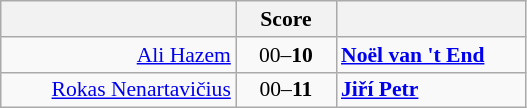<table class="wikitable" style="text-align: center; font-size:90% ">
<tr>
<th align="right" width="150"></th>
<th width="60">Score</th>
<th align="left" width="120"></th>
</tr>
<tr>
<td align=right><a href='#'>Ali Hazem</a> </td>
<td align=center>00–<strong>10</strong></td>
<td align=left><strong> <a href='#'>Noël van 't End</a></strong></td>
</tr>
<tr>
<td align=right><a href='#'>Rokas Nenartavičius</a> </td>
<td align=center>00–<strong>11</strong></td>
<td align=left><strong> <a href='#'>Jiří Petr</a></strong></td>
</tr>
</table>
